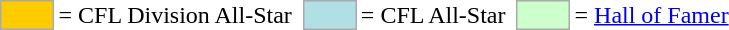<table>
<tr>
<td style="background:#fc0; border:1px solid #aaa; width:2em;"></td>
<td>= CFL Division All-Star</td>
<td></td>
<td style="background:#b0e0e6; border:1px solid #aaa; width:2em;"></td>
<td>= CFL All-Star</td>
<td></td>
<td style="background:#cfc; border:1px solid #aaa; width:2em;"></td>
<td>= <a href='#'>Hall of Famer</a></td>
</tr>
</table>
